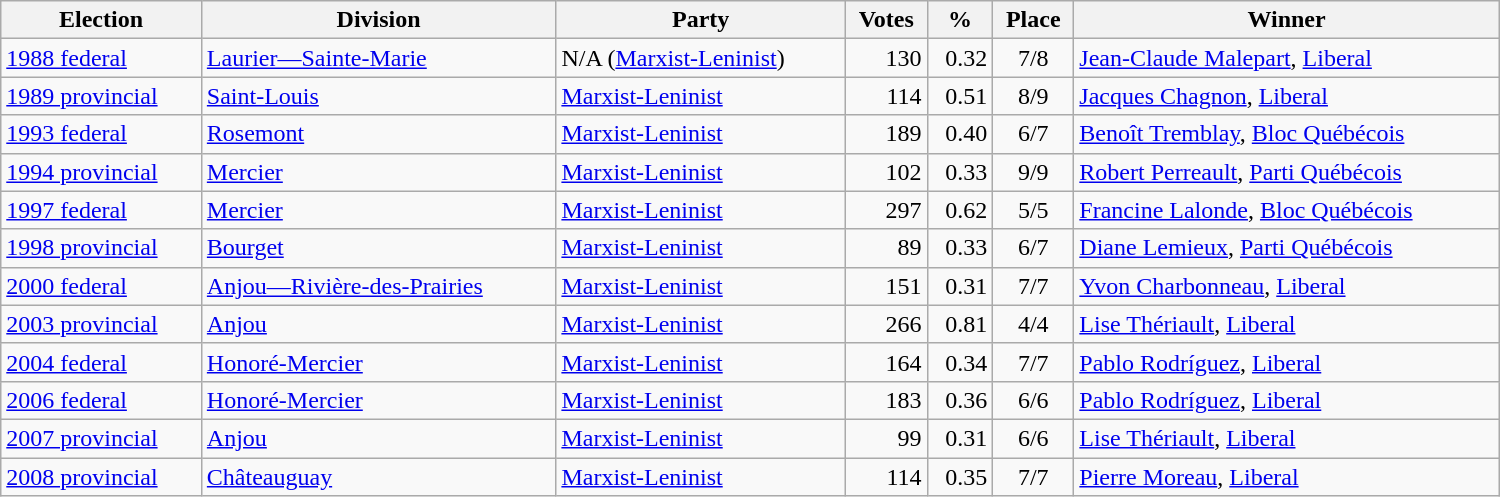<table class="wikitable" width="1000">
<tr>
<th align="left">Election</th>
<th align="left">Division</th>
<th align="left">Party</th>
<th align="right">Votes</th>
<th align="right">%</th>
<th align="center">Place</th>
<th align="center">Winner</th>
</tr>
<tr>
<td align="left"><a href='#'>1988 federal</a></td>
<td align="left"><a href='#'>Laurier—Sainte-Marie</a></td>
<td align="left">N/A (<a href='#'>Marxist-Leninist</a>)</td>
<td align="right">130</td>
<td align="right">0.32</td>
<td align="center">7/8</td>
<td align="left"><a href='#'>Jean-Claude Malepart</a>, <a href='#'>Liberal</a></td>
</tr>
<tr>
<td align="left"><a href='#'>1989 provincial</a></td>
<td align="left"><a href='#'>Saint-Louis</a></td>
<td align="left"><a href='#'>Marxist-Leninist</a></td>
<td align="right">114</td>
<td align="right">0.51</td>
<td align="center">8/9</td>
<td align="left"><a href='#'>Jacques Chagnon</a>, <a href='#'>Liberal</a></td>
</tr>
<tr>
<td align="left"><a href='#'>1993 federal</a></td>
<td align="left"><a href='#'>Rosemont</a></td>
<td align="left"><a href='#'>Marxist-Leninist</a></td>
<td align="right">189</td>
<td align="right">0.40</td>
<td align="center">6/7</td>
<td align="left"><a href='#'>Benoît Tremblay</a>, <a href='#'>Bloc Québécois</a></td>
</tr>
<tr>
<td align="left"><a href='#'>1994 provincial</a></td>
<td align="left"><a href='#'>Mercier</a></td>
<td align="left"><a href='#'>Marxist-Leninist</a></td>
<td align="right">102</td>
<td align="right">0.33</td>
<td align="center">9/9</td>
<td align="left"><a href='#'>Robert Perreault</a>, <a href='#'>Parti Québécois</a></td>
</tr>
<tr>
<td align="left"><a href='#'>1997 federal</a></td>
<td align="left"><a href='#'>Mercier</a></td>
<td align="left"><a href='#'>Marxist-Leninist</a></td>
<td align="right">297</td>
<td align="right">0.62</td>
<td align="center">5/5</td>
<td align="left"><a href='#'>Francine Lalonde</a>, <a href='#'>Bloc Québécois</a></td>
</tr>
<tr>
<td align="left"><a href='#'>1998 provincial</a></td>
<td align="left"><a href='#'>Bourget</a></td>
<td align="left"><a href='#'>Marxist-Leninist</a></td>
<td align="right">89</td>
<td align="right">0.33</td>
<td align="center">6/7</td>
<td align="left"><a href='#'>Diane Lemieux</a>, <a href='#'>Parti Québécois</a></td>
</tr>
<tr>
<td align="left"><a href='#'>2000 federal</a></td>
<td align="left"><a href='#'>Anjou—Rivière-des-Prairies</a></td>
<td align="left"><a href='#'>Marxist-Leninist</a></td>
<td align="right">151</td>
<td align="right">0.31</td>
<td align="center">7/7</td>
<td align="left"><a href='#'>Yvon Charbonneau</a>, <a href='#'>Liberal</a></td>
</tr>
<tr>
<td align="left"><a href='#'>2003 provincial</a></td>
<td align="left"><a href='#'>Anjou</a></td>
<td align="left"><a href='#'>Marxist-Leninist</a></td>
<td align="right">266</td>
<td align="right">0.81</td>
<td align="center">4/4</td>
<td align="left"><a href='#'>Lise Thériault</a>, <a href='#'>Liberal</a></td>
</tr>
<tr>
<td align="left"><a href='#'>2004 federal</a></td>
<td align="left"><a href='#'>Honoré-Mercier</a></td>
<td align="left"><a href='#'>Marxist-Leninist</a></td>
<td align="right">164</td>
<td align="right">0.34</td>
<td align="center">7/7</td>
<td align="left"><a href='#'>Pablo Rodríguez</a>, <a href='#'>Liberal</a></td>
</tr>
<tr>
<td align="left"><a href='#'>2006 federal</a></td>
<td align="left"><a href='#'>Honoré-Mercier</a></td>
<td align="left"><a href='#'>Marxist-Leninist</a></td>
<td align="right">183</td>
<td align="right">0.36</td>
<td align="center">6/6</td>
<td align="left"><a href='#'>Pablo Rodríguez</a>, <a href='#'>Liberal</a></td>
</tr>
<tr>
<td align="left"><a href='#'>2007 provincial</a></td>
<td align="left"><a href='#'>Anjou</a></td>
<td align="left"><a href='#'>Marxist-Leninist</a></td>
<td align="right">99</td>
<td align="right">0.31</td>
<td align="center">6/6</td>
<td align="left"><a href='#'>Lise Thériault</a>, <a href='#'>Liberal</a></td>
</tr>
<tr>
<td align="left"><a href='#'>2008 provincial</a></td>
<td align="left"><a href='#'>Châteauguay</a></td>
<td align="left"><a href='#'>Marxist-Leninist</a></td>
<td align="right">114</td>
<td align="right">0.35</td>
<td align="center">7/7</td>
<td align="left"><a href='#'>Pierre Moreau</a>, <a href='#'>Liberal</a></td>
</tr>
</table>
